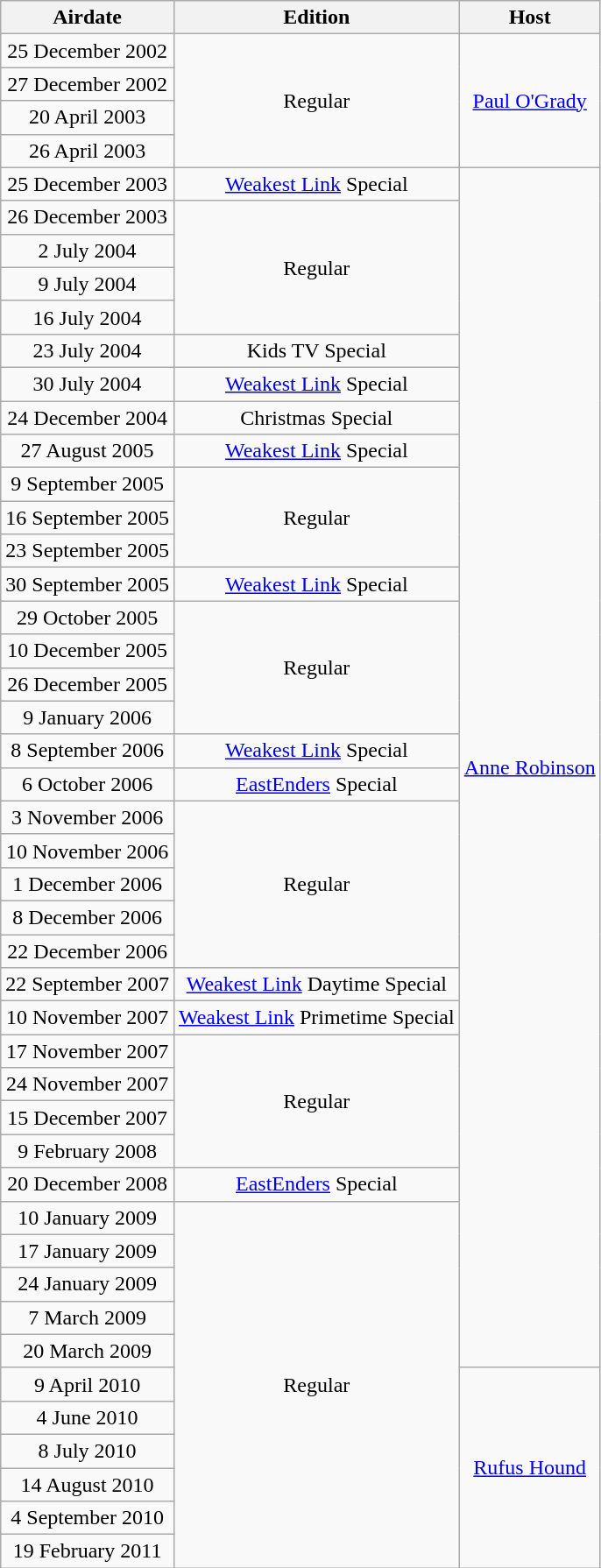<table class="wikitable" style="text-align:center;">
<tr>
<th>Airdate</th>
<th>Edition</th>
<th>Host</th>
</tr>
<tr>
<td>25 December 2002</td>
<td rowspan="4">Regular</td>
<td rowspan="4"><a href='#'>Paul O'Grady</a></td>
</tr>
<tr>
<td>27 December 2002</td>
</tr>
<tr>
<td>20 April 2003</td>
</tr>
<tr>
<td>26 April 2003</td>
</tr>
<tr>
<td>25 December 2003</td>
<td><a href='#'>Weakest Link</a> Special</td>
<td rowspan="36"><a href='#'>Anne Robinson</a></td>
</tr>
<tr>
<td>26 December 2003</td>
<td rowspan="4">Regular</td>
</tr>
<tr>
<td>2 July 2004</td>
</tr>
<tr>
<td>9 July 2004</td>
</tr>
<tr>
<td>16 July 2004</td>
</tr>
<tr>
<td>23 July 2004</td>
<td>Kids TV Special</td>
</tr>
<tr>
<td>30 July 2004</td>
<td><a href='#'>Weakest Link</a> Special</td>
</tr>
<tr>
<td>24 December 2004</td>
<td>Christmas Special</td>
</tr>
<tr>
<td>27 August 2005</td>
<td><a href='#'>Weakest Link</a> Special</td>
</tr>
<tr>
<td>9 September 2005</td>
<td rowspan="3">Regular</td>
</tr>
<tr>
<td>16 September 2005</td>
</tr>
<tr>
<td>23 September 2005</td>
</tr>
<tr>
<td>30 September 2005</td>
<td><a href='#'>Weakest Link</a> Special</td>
</tr>
<tr>
<td>29 October 2005</td>
<td rowspan="4">Regular</td>
</tr>
<tr>
<td>10 December 2005</td>
</tr>
<tr>
<td>26 December 2005</td>
</tr>
<tr>
<td>9 January 2006</td>
</tr>
<tr>
<td>8 September 2006</td>
<td><a href='#'>Weakest Link</a> Special</td>
</tr>
<tr>
<td>6 October 2006</td>
<td><a href='#'>EastEnders</a> Special</td>
</tr>
<tr>
<td>3 November 2006</td>
<td rowspan="5">Regular</td>
</tr>
<tr>
<td>10 November 2006</td>
</tr>
<tr>
<td>1 December 2006</td>
</tr>
<tr>
<td>8 December 2006</td>
</tr>
<tr>
<td>22 December 2006</td>
</tr>
<tr>
<td>22 September 2007</td>
<td><a href='#'>Weakest Link</a> Daytime Special</td>
</tr>
<tr>
<td>10 November 2007</td>
<td><a href='#'>Weakest Link</a> Primetime Special</td>
</tr>
<tr>
<td>17 November 2007</td>
<td rowspan="4">Regular</td>
</tr>
<tr>
<td>24 November 2007</td>
</tr>
<tr>
<td>15 December 2007</td>
</tr>
<tr>
<td>9 February 2008</td>
</tr>
<tr>
<td>20 December 2008</td>
<td><a href='#'>EastEnders</a> Special</td>
</tr>
<tr>
<td>10 January 2009</td>
<td rowspan="11">Regular</td>
</tr>
<tr>
<td>17 January 2009</td>
</tr>
<tr>
<td>24 January 2009</td>
</tr>
<tr>
<td>7 March 2009</td>
</tr>
<tr>
<td>20 March 2009</td>
</tr>
<tr>
<td>9 April 2010</td>
<td rowspan="6"><a href='#'>Rufus Hound</a></td>
</tr>
<tr>
<td>4 June 2010</td>
</tr>
<tr>
<td>8 July 2010</td>
</tr>
<tr>
<td>14 August 2010</td>
</tr>
<tr>
<td>4 September 2010</td>
</tr>
<tr>
<td>19 February 2011</td>
</tr>
</table>
